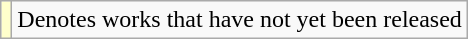<table class="wikitable">
<tr>
<td style="background:#FFFFCC;"></td>
<td>Denotes works that have not yet been released</td>
</tr>
</table>
